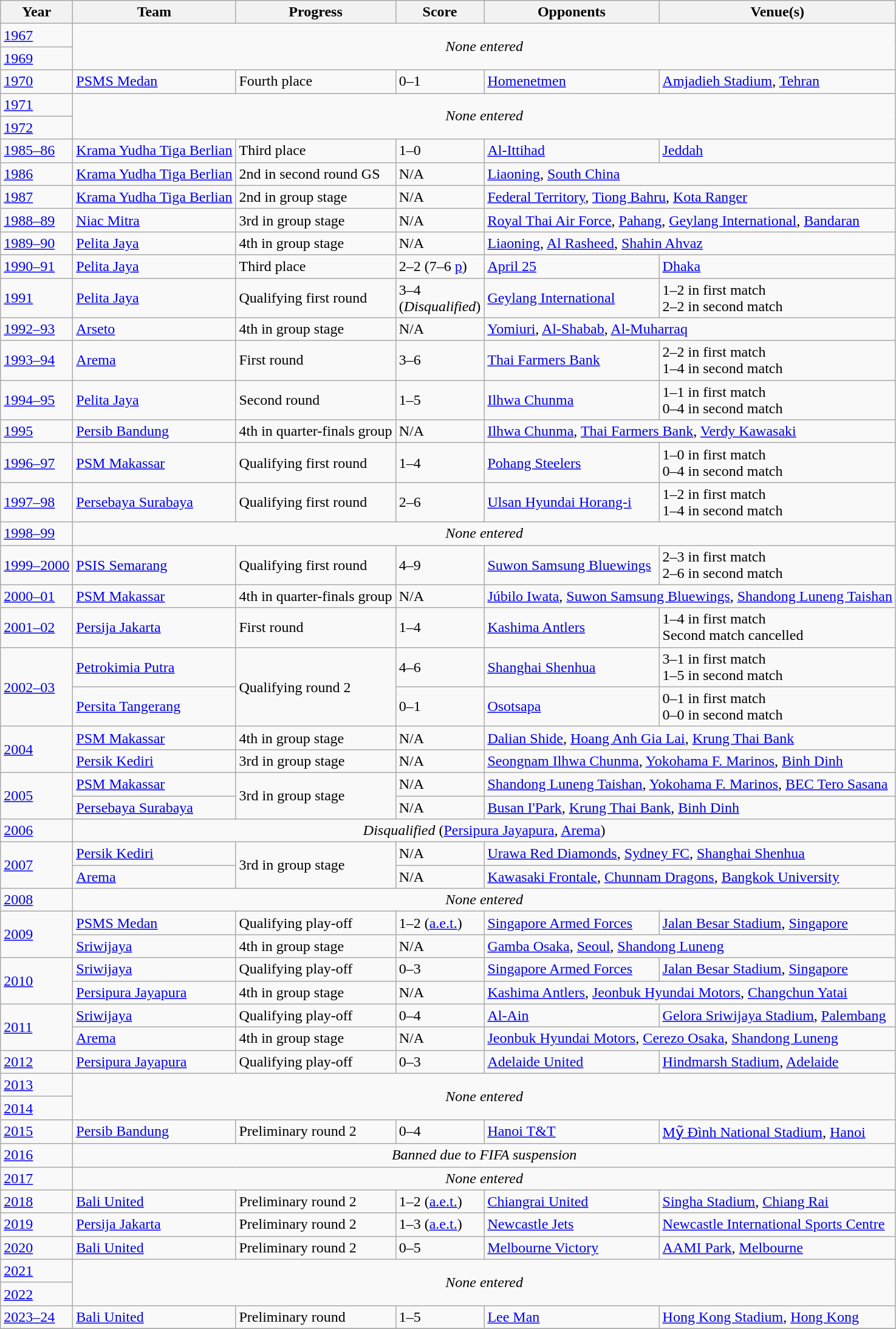<table class="wikitable">
<tr>
<th>Year</th>
<th>Team</th>
<th>Progress</th>
<th>Score</th>
<th>Opponents</th>
<th>Venue(s)</th>
</tr>
<tr>
<td><a href='#'>1967</a></td>
<td colspan=5 rowspan=2 align=center><em>None entered</em></td>
</tr>
<tr>
<td><a href='#'>1969</a></td>
</tr>
<tr>
<td><a href='#'>1970</a></td>
<td><a href='#'>PSMS Medan</a></td>
<td>Fourth place</td>
<td>0–1</td>
<td> <a href='#'>Homenetmen</a></td>
<td><a href='#'>Amjadieh Stadium</a>, <a href='#'>Tehran</a></td>
</tr>
<tr>
<td><a href='#'>1971</a></td>
<td colspan=5 rowspan=2 align=center><em>None entered</em></td>
</tr>
<tr>
<td><a href='#'>1972</a></td>
</tr>
<tr>
<td><a href='#'>1985–86</a></td>
<td><a href='#'>Krama Yudha Tiga Berlian</a></td>
<td>Third place</td>
<td>1–0</td>
<td> <a href='#'>Al-Ittihad</a></td>
<td><a href='#'>Jeddah</a></td>
</tr>
<tr>
<td><a href='#'>1986</a></td>
<td><a href='#'>Krama Yudha Tiga Berlian</a></td>
<td>2nd in second round GS</td>
<td>N/A</td>
<td colspan="2"> <a href='#'>Liaoning</a>,  <a href='#'>South China</a></td>
</tr>
<tr>
<td><a href='#'>1987</a></td>
<td><a href='#'>Krama Yudha Tiga Berlian</a></td>
<td>2nd in group stage</td>
<td>N/A</td>
<td colspan="2"> <a href='#'>Federal Territory</a>,  <a href='#'>Tiong Bahru</a>,  <a href='#'>Kota Ranger</a></td>
</tr>
<tr>
<td><a href='#'>1988–89</a></td>
<td><a href='#'>Niac Mitra</a></td>
<td>3rd in group stage</td>
<td>N/A</td>
<td colspan="2"> <a href='#'>Royal Thai Air Force</a>,  <a href='#'>Pahang</a>,  <a href='#'>Geylang International</a>,  <a href='#'>Bandaran</a></td>
</tr>
<tr>
<td><a href='#'>1989–90</a></td>
<td><a href='#'>Pelita Jaya</a></td>
<td>4th in group stage</td>
<td>N/A</td>
<td colspan="2"> <a href='#'>Liaoning</a>,  <a href='#'>Al Rasheed</a>,  <a href='#'>Shahin Ahvaz</a></td>
</tr>
<tr>
<td><a href='#'>1990–91</a></td>
<td><a href='#'>Pelita Jaya</a></td>
<td>Third place</td>
<td>2–2 (7–6 <a href='#'>p</a>)</td>
<td>  <a href='#'>April 25</a></td>
<td><a href='#'>Dhaka</a></td>
</tr>
<tr>
<td><a href='#'>1991</a></td>
<td><a href='#'>Pelita Jaya</a></td>
<td>Qualifying first round</td>
<td>3–4<br>(<em>Disqualified</em>)</td>
<td> <a href='#'>Geylang International</a></td>
<td>1–2 in first match<br>2–2 in second match</td>
</tr>
<tr>
<td><a href='#'>1992–93</a></td>
<td><a href='#'>Arseto</a></td>
<td>4th in group stage</td>
<td>N/A</td>
<td colspan="2"> <a href='#'>Yomiuri</a>,  <a href='#'>Al-Shabab</a>,  <a href='#'>Al-Muharraq</a></td>
</tr>
<tr>
<td><a href='#'>1993–94</a></td>
<td><a href='#'>Arema</a></td>
<td>First round</td>
<td>3–6</td>
<td> <a href='#'>Thai Farmers Bank</a></td>
<td>2–2 in first match<br>1–4 in second match</td>
</tr>
<tr>
<td><a href='#'>1994–95</a></td>
<td><a href='#'>Pelita Jaya</a></td>
<td>Second round</td>
<td>1–5</td>
<td> <a href='#'>Ilhwa Chunma</a></td>
<td>1–1 in first match<br>0–4 in second match</td>
</tr>
<tr>
<td><a href='#'>1995</a></td>
<td><a href='#'>Persib Bandung</a></td>
<td>4th in quarter-finals group</td>
<td>N/A</td>
<td colspan="2"> <a href='#'>Ilhwa Chunma</a>,  <a href='#'>Thai Farmers Bank</a>,  <a href='#'>Verdy Kawasaki</a></td>
</tr>
<tr>
<td><a href='#'>1996–97</a></td>
<td><a href='#'>PSM Makassar</a></td>
<td>Qualifying first round</td>
<td>1–4</td>
<td> <a href='#'>Pohang Steelers</a></td>
<td>1–0 in first match<br>0–4 in second match</td>
</tr>
<tr>
<td><a href='#'>1997–98</a></td>
<td><a href='#'>Persebaya Surabaya</a></td>
<td>Qualifying first round</td>
<td>2–6</td>
<td> <a href='#'>Ulsan Hyundai Horang-i</a></td>
<td>1–2 in first match<br>1–4 in second match</td>
</tr>
<tr>
<td><a href='#'>1998–99</a></td>
<td colspan=5 align=center><em>None entered</em></td>
</tr>
<tr>
<td><a href='#'>1999–2000</a></td>
<td><a href='#'>PSIS Semarang</a></td>
<td>Qualifying first round</td>
<td>4–9</td>
<td> <a href='#'>Suwon Samsung Bluewings</a></td>
<td>2–3 in first match<br>2–6 in second match</td>
</tr>
<tr>
<td><a href='#'>2000–01</a></td>
<td><a href='#'>PSM Makassar</a></td>
<td>4th in quarter-finals group</td>
<td>N/A</td>
<td colspan="2"> <a href='#'>Júbilo Iwata</a>,  <a href='#'>Suwon Samsung Bluewings</a>,  <a href='#'>Shandong Luneng Taishan</a></td>
</tr>
<tr>
<td><a href='#'>2001–02</a></td>
<td><a href='#'>Persija Jakarta</a></td>
<td>First round</td>
<td>1–4</td>
<td> <a href='#'>Kashima Antlers</a></td>
<td>1–4 in first match<br>Second match cancelled</td>
</tr>
<tr>
<td rowspan=2><a href='#'>2002–03</a></td>
<td><a href='#'>Petrokimia Putra</a></td>
<td rowspan="2">Qualifying round 2</td>
<td>4–6</td>
<td> <a href='#'>Shanghai Shenhua</a></td>
<td>3–1 in first match<br>1–5 in second match</td>
</tr>
<tr>
<td><a href='#'>Persita Tangerang</a></td>
<td>0–1</td>
<td> <a href='#'>Osotsapa</a></td>
<td>0–1 in first match<br>0–0 in second match</td>
</tr>
<tr>
<td rowspan=2><a href='#'>2004</a></td>
<td><a href='#'>PSM Makassar</a></td>
<td>4th in group stage</td>
<td>N/A</td>
<td colspan="2"> <a href='#'>Dalian Shide</a>,  <a href='#'>Hoang Anh Gia Lai</a>,  <a href='#'>Krung Thai Bank</a></td>
</tr>
<tr>
<td><a href='#'>Persik Kediri</a></td>
<td>3rd in group stage</td>
<td>N/A</td>
<td colspan="2"> <a href='#'>Seongnam Ilhwa Chunma</a>,  <a href='#'>Yokohama F. Marinos</a>,  <a href='#'>Binh Dinh</a></td>
</tr>
<tr>
<td rowspan=2><a href='#'>2005</a></td>
<td><a href='#'>PSM Makassar</a></td>
<td rowspan="2">3rd in group stage</td>
<td>N/A</td>
<td colspan="2"> <a href='#'>Shandong Luneng Taishan</a>,  <a href='#'>Yokohama F. Marinos</a>,  <a href='#'>BEC Tero Sasana</a></td>
</tr>
<tr>
<td><a href='#'>Persebaya Surabaya</a></td>
<td>N/A</td>
<td colspan="2"> <a href='#'>Busan I'Park</a>,  <a href='#'>Krung Thai Bank</a>,  <a href='#'>Binh Dinh</a></td>
</tr>
<tr>
<td><a href='#'>2006</a></td>
<td colspan=5 align=center><em>Disqualified</em> (<a href='#'>Persipura Jayapura</a>, <a href='#'>Arema</a>)</td>
</tr>
<tr>
<td rowspan=2><a href='#'>2007</a></td>
<td><a href='#'>Persik Kediri</a></td>
<td rowspan="2">3rd in group stage</td>
<td>N/A</td>
<td colspan="2"> <a href='#'>Urawa Red Diamonds</a>,  <a href='#'>Sydney FC</a>,  <a href='#'>Shanghai Shenhua</a></td>
</tr>
<tr>
<td><a href='#'>Arema</a></td>
<td>N/A</td>
<td colspan="2"> <a href='#'>Kawasaki Frontale</a>,  <a href='#'>Chunnam Dragons</a>,  <a href='#'>Bangkok University</a></td>
</tr>
<tr>
<td><a href='#'>2008</a></td>
<td colspan=5 align=center><em>None entered</em></td>
</tr>
<tr>
<td rowspan=2><a href='#'>2009</a></td>
<td><a href='#'>PSMS Medan</a></td>
<td>Qualifying play-off</td>
<td>1–2  (<a href='#'>a.e.t.</a>)</td>
<td> <a href='#'>Singapore Armed Forces</a></td>
<td><a href='#'>Jalan Besar Stadium</a>, <a href='#'>Singapore</a></td>
</tr>
<tr>
<td><a href='#'>Sriwijaya</a></td>
<td>4th in group stage</td>
<td>N/A</td>
<td colspan="2"> <a href='#'>Gamba Osaka</a>,  <a href='#'>Seoul</a>,  <a href='#'>Shandong Luneng</a></td>
</tr>
<tr>
<td rowspan=2><a href='#'>2010</a></td>
<td><a href='#'>Sriwijaya</a></td>
<td>Qualifying play-off</td>
<td>0–3</td>
<td> <a href='#'>Singapore Armed Forces</a></td>
<td><a href='#'>Jalan Besar Stadium</a>, <a href='#'>Singapore</a></td>
</tr>
<tr>
<td><a href='#'>Persipura Jayapura</a></td>
<td>4th in group stage</td>
<td>N/A</td>
<td colspan="2"> <a href='#'>Kashima Antlers</a>,  <a href='#'>Jeonbuk Hyundai Motors</a>,  <a href='#'>Changchun Yatai</a></td>
</tr>
<tr>
<td rowspan=2><a href='#'>2011</a></td>
<td><a href='#'>Sriwijaya</a></td>
<td>Qualifying play-off</td>
<td>0–4</td>
<td> <a href='#'>Al-Ain</a></td>
<td><a href='#'>Gelora Sriwijaya Stadium</a>, <a href='#'>Palembang</a></td>
</tr>
<tr>
<td><a href='#'>Arema</a></td>
<td>4th in group stage</td>
<td>N/A</td>
<td colspan="2"> <a href='#'>Jeonbuk Hyundai Motors</a>,  <a href='#'>Cerezo Osaka</a>,  <a href='#'>Shandong Luneng</a></td>
</tr>
<tr>
<td><a href='#'>2012</a></td>
<td><a href='#'>Persipura Jayapura</a></td>
<td>Qualifying play-off</td>
<td>0–3</td>
<td> <a href='#'>Adelaide United</a></td>
<td><a href='#'>Hindmarsh Stadium</a>, <a href='#'>Adelaide</a></td>
</tr>
<tr>
<td><a href='#'>2013</a></td>
<td colspan=5 rowspan=2 align=center><em>None entered</em></td>
</tr>
<tr>
<td><a href='#'>2014</a></td>
</tr>
<tr>
<td><a href='#'>2015</a></td>
<td><a href='#'>Persib Bandung</a></td>
<td>Preliminary round 2</td>
<td>0–4</td>
<td> <a href='#'>Hanoi T&T</a></td>
<td><a href='#'>Mỹ Đình National Stadium</a>, <a href='#'>Hanoi</a></td>
</tr>
<tr>
<td><a href='#'>2016</a></td>
<td colspan=5 align=center><em>Banned due to FIFA suspension</em></td>
</tr>
<tr>
<td><a href='#'>2017</a></td>
<td colspan=5 align=center><em>None entered</em></td>
</tr>
<tr>
<td><a href='#'>2018</a></td>
<td><a href='#'>Bali United</a></td>
<td>Preliminary round 2</td>
<td>1–2  (<a href='#'>a.e.t.</a>)</td>
<td> <a href='#'>Chiangrai United</a></td>
<td><a href='#'>Singha Stadium</a>, <a href='#'>Chiang Rai</a></td>
</tr>
<tr>
<td><a href='#'>2019</a></td>
<td><a href='#'>Persija Jakarta</a></td>
<td>Preliminary round 2</td>
<td>1–3 (<a href='#'>a.e.t.</a>)</td>
<td> <a href='#'>Newcastle Jets</a></td>
<td><a href='#'>Newcastle International Sports Centre</a></td>
</tr>
<tr>
<td><a href='#'>2020</a></td>
<td><a href='#'>Bali United</a></td>
<td>Preliminary round 2</td>
<td>0–5</td>
<td> <a href='#'>Melbourne Victory</a></td>
<td><a href='#'>AAMI Park</a>, <a href='#'>Melbourne</a></td>
</tr>
<tr>
<td><a href='#'>2021</a></td>
<td colspan=5 rowspan=2 align=center><em>None entered</em></td>
</tr>
<tr>
<td><a href='#'>2022</a></td>
</tr>
<tr>
<td><a href='#'>2023–24</a></td>
<td><a href='#'>Bali United</a></td>
<td>Preliminary round</td>
<td>1–5</td>
<td> <a href='#'>Lee Man</a></td>
<td><a href='#'>Hong Kong Stadium</a>, <a href='#'>Hong Kong</a></td>
</tr>
<tr>
</tr>
</table>
